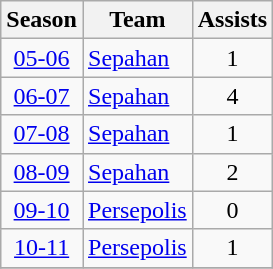<table class="wikitable" style="text-align: center;">
<tr>
<th>Season</th>
<th>Team</th>
<th>Assists</th>
</tr>
<tr>
<td><a href='#'>05-06</a></td>
<td align="left"><a href='#'>Sepahan</a></td>
<td>1</td>
</tr>
<tr>
<td><a href='#'>06-07</a></td>
<td align="left"><a href='#'>Sepahan</a></td>
<td>4</td>
</tr>
<tr>
<td><a href='#'>07-08</a></td>
<td align="left"><a href='#'>Sepahan</a></td>
<td>1</td>
</tr>
<tr>
<td><a href='#'>08-09</a></td>
<td align="left"><a href='#'>Sepahan</a></td>
<td>2</td>
</tr>
<tr>
<td><a href='#'>09-10</a></td>
<td align="left"><a href='#'>Persepolis</a></td>
<td>0</td>
</tr>
<tr>
<td><a href='#'>10-11</a></td>
<td align="left"><a href='#'>Persepolis</a></td>
<td>1</td>
</tr>
<tr>
</tr>
</table>
